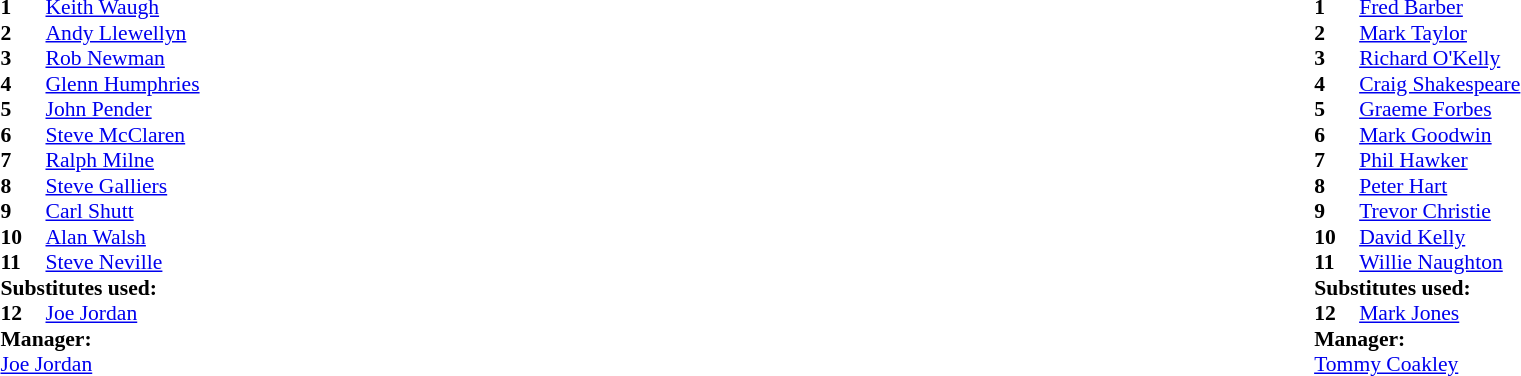<table width="100%">
<tr>
<td valign="top" width="50%"><br><table style="font-size: 90%" cellspacing="0" cellpadding="0">
<tr>
<td colspan="4"></td>
</tr>
<tr>
<th width="30"></th>
</tr>
<tr>
<td><strong>1</strong></td>
<td><a href='#'>Keith Waugh</a></td>
</tr>
<tr>
<td><strong>2</strong></td>
<td><a href='#'>Andy Llewellyn</a></td>
</tr>
<tr>
<td><strong>3</strong></td>
<td><a href='#'>Rob Newman</a></td>
</tr>
<tr>
<td><strong>4</strong></td>
<td><a href='#'>Glenn Humphries</a></td>
</tr>
<tr>
<td><strong>5</strong></td>
<td><a href='#'>John Pender</a></td>
</tr>
<tr>
<td><strong>6</strong></td>
<td><a href='#'>Steve McClaren</a></td>
</tr>
<tr>
<td><strong>7</strong></td>
<td><a href='#'>Ralph Milne</a></td>
</tr>
<tr>
<td><strong>8</strong></td>
<td><a href='#'>Steve Galliers</a></td>
</tr>
<tr>
<td><strong>9</strong></td>
<td><a href='#'>Carl Shutt</a></td>
</tr>
<tr>
<td><strong>10</strong></td>
<td><a href='#'>Alan Walsh</a></td>
</tr>
<tr>
<td><strong>11</strong></td>
<td><a href='#'>Steve Neville</a> </td>
</tr>
<tr>
<td colspan="3"><strong>Substitutes used:</strong></td>
</tr>
<tr>
<td><strong>12</strong></td>
<td><a href='#'>Joe Jordan</a> </td>
</tr>
<tr>
<td colspan=4><strong>Manager:</strong></td>
</tr>
<tr>
<td colspan="4"><a href='#'>Joe Jordan</a></td>
</tr>
</table>
</td>
<td valign="top" width="50%"><br><table style="font-size: 90%" cellspacing="0" cellpadding="0" align="center">
<tr>
<td colspan="4"></td>
</tr>
<tr>
<th width="30"></th>
</tr>
<tr>
<td><strong>1</strong></td>
<td><a href='#'>Fred Barber</a></td>
</tr>
<tr>
<td><strong>2</strong></td>
<td><a href='#'>Mark Taylor</a></td>
</tr>
<tr>
<td><strong>3</strong></td>
<td><a href='#'>Richard O'Kelly</a> </td>
</tr>
<tr>
<td><strong>4</strong></td>
<td><a href='#'>Craig Shakespeare</a></td>
</tr>
<tr>
<td><strong>5</strong></td>
<td><a href='#'>Graeme Forbes</a></td>
</tr>
<tr>
<td><strong>6</strong></td>
<td><a href='#'>Mark Goodwin</a></td>
</tr>
<tr>
<td><strong>7</strong></td>
<td><a href='#'>Phil Hawker</a></td>
</tr>
<tr>
<td><strong>8</strong></td>
<td><a href='#'>Peter Hart</a></td>
</tr>
<tr>
<td><strong>9</strong></td>
<td><a href='#'>Trevor Christie</a></td>
</tr>
<tr>
<td><strong>10</strong></td>
<td><a href='#'>David Kelly</a></td>
</tr>
<tr>
<td><strong>11</strong></td>
<td><a href='#'>Willie Naughton</a></td>
</tr>
<tr>
<td colspan="3"><strong>Substitutes used:</strong></td>
</tr>
<tr>
<td><strong>12</strong></td>
<td><a href='#'>Mark Jones</a> </td>
</tr>
<tr>
<td colspan=4><strong>Manager:</strong></td>
</tr>
<tr>
<td colspan="4"><a href='#'>Tommy Coakley</a></td>
</tr>
<tr>
</tr>
</table>
</td>
</tr>
</table>
